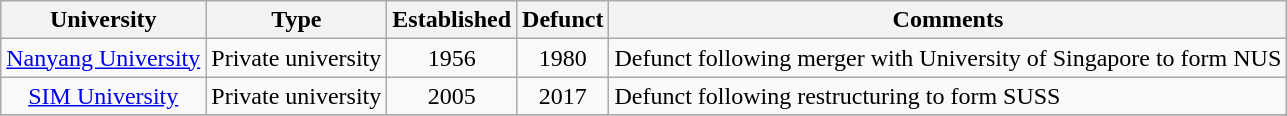<table class="wikitable sortable">
<tr>
<th scope="col">University</th>
<th scope="col">Type</th>
<th scope="col">Established</th>
<th scope="col">Defunct</th>
<th scope="col">Comments</th>
</tr>
<tr>
<td align="center"><a href='#'>Nanyang University</a></td>
<td align="center">Private university</td>
<td align="center">1956</td>
<td align="center">1980</td>
<td align="left">Defunct following merger with University of Singapore to form NUS</td>
</tr>
<tr>
<td align="center"><a href='#'>SIM University</a></td>
<td align="center">Private university</td>
<td align="center">2005</td>
<td align="center">2017</td>
<td align="left">Defunct following restructuring to form SUSS</td>
</tr>
<tr>
</tr>
</table>
